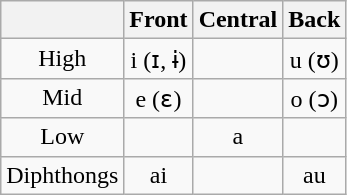<table class="wikitable IPA" border="1" style="text-align:center">
<tr>
<th></th>
<th width=”50pt”>Front</th>
<th width=”50pt”>Central</th>
<th width=”50pt”>Back</th>
</tr>
<tr>
<td>High</td>
<td>i (ɪ, ɨ)</td>
<td></td>
<td>u (ʊ)</td>
</tr>
<tr>
<td>Mid</td>
<td>e (ɛ)</td>
<td></td>
<td>o (ɔ)</td>
</tr>
<tr>
<td>Low</td>
<td></td>
<td>a</td>
<td></td>
</tr>
<tr>
<td>Diphthongs</td>
<td>ai</td>
<td></td>
<td>au</td>
</tr>
</table>
